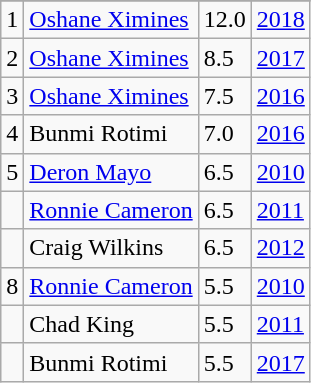<table class="wikitable">
<tr>
</tr>
<tr>
<td>1</td>
<td><a href='#'>Oshane Ximines</a></td>
<td>12.0</td>
<td><a href='#'>2018</a></td>
</tr>
<tr>
<td>2</td>
<td><a href='#'>Oshane Ximines</a></td>
<td>8.5</td>
<td><a href='#'>2017</a></td>
</tr>
<tr>
<td>3</td>
<td><a href='#'>Oshane Ximines</a></td>
<td>7.5</td>
<td><a href='#'>2016</a></td>
</tr>
<tr>
<td>4</td>
<td>Bunmi Rotimi</td>
<td>7.0</td>
<td><a href='#'>2016</a></td>
</tr>
<tr>
<td>5</td>
<td><a href='#'>Deron Mayo</a></td>
<td>6.5</td>
<td><a href='#'>2010</a></td>
</tr>
<tr>
<td></td>
<td><a href='#'>Ronnie Cameron</a></td>
<td>6.5</td>
<td><a href='#'>2011</a></td>
</tr>
<tr>
<td></td>
<td>Craig Wilkins</td>
<td>6.5</td>
<td><a href='#'>2012</a></td>
</tr>
<tr>
<td>8</td>
<td><a href='#'>Ronnie Cameron</a></td>
<td>5.5</td>
<td><a href='#'>2010</a></td>
</tr>
<tr>
<td></td>
<td>Chad King</td>
<td>5.5</td>
<td><a href='#'>2011</a></td>
</tr>
<tr>
<td></td>
<td>Bunmi Rotimi</td>
<td>5.5</td>
<td><a href='#'>2017</a></td>
</tr>
</table>
